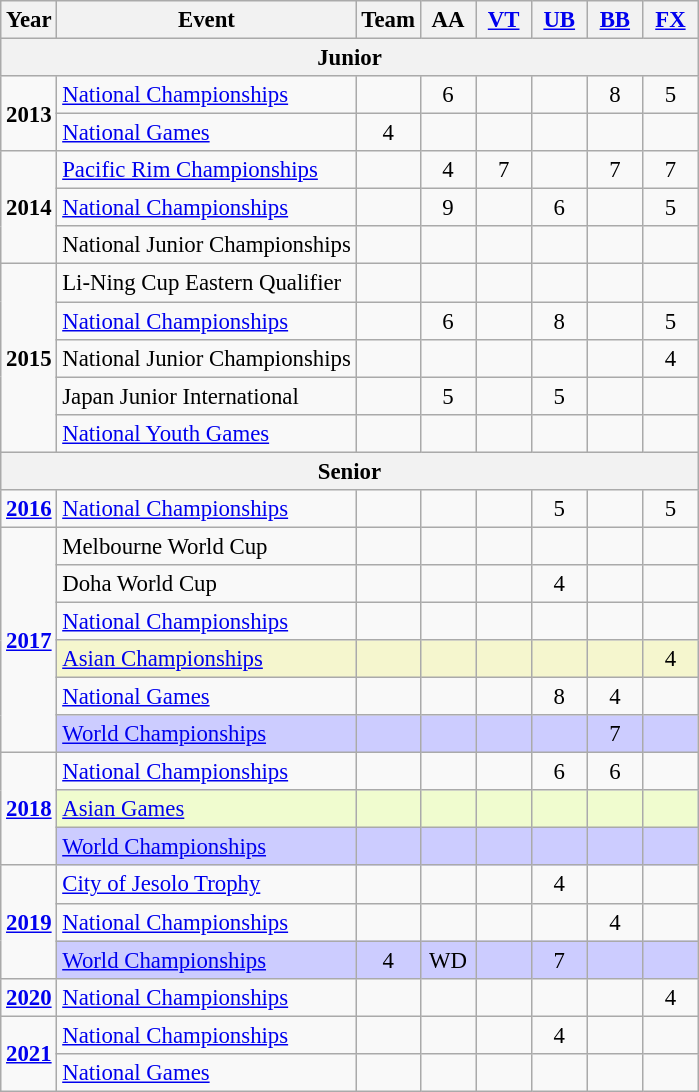<table class="wikitable" style="text-align:center; font-size:95%;">
<tr>
<th align=center>Year</th>
<th align=center>Event</th>
<th style="width:30px;">Team</th>
<th style="width:30px;">AA</th>
<th style="width:30px;"><a href='#'>VT</a></th>
<th style="width:30px;"><a href='#'>UB</a></th>
<th style="width:30px;"><a href='#'>BB</a></th>
<th style="width:30px;"><a href='#'>FX</a></th>
</tr>
<tr>
<th colspan="8"><strong>Junior</strong></th>
</tr>
<tr>
<td rowspan="2"><strong>2013</strong></td>
<td align=left><a href='#'>National Championships</a></td>
<td></td>
<td>6</td>
<td></td>
<td></td>
<td>8</td>
<td>5</td>
</tr>
<tr>
<td align=left><a href='#'>National Games</a></td>
<td>4</td>
<td></td>
<td></td>
<td></td>
<td></td>
<td></td>
</tr>
<tr>
<td rowspan="3"><strong>2014</strong></td>
<td align=left><a href='#'>Pacific Rim Championships</a></td>
<td></td>
<td>4</td>
<td>7</td>
<td></td>
<td>7</td>
<td>7</td>
</tr>
<tr>
<td align=left><a href='#'>National Championships</a></td>
<td></td>
<td>9</td>
<td></td>
<td>6</td>
<td></td>
<td>5</td>
</tr>
<tr>
<td align=left>National Junior Championships</td>
<td></td>
<td></td>
<td></td>
<td></td>
<td></td>
<td></td>
</tr>
<tr>
<td rowspan="5"><strong>2015</strong></td>
<td align=left>Li-Ning Cup Eastern Qualifier</td>
<td></td>
<td></td>
<td></td>
<td></td>
<td></td>
<td></td>
</tr>
<tr>
<td align=left><a href='#'>National Championships</a></td>
<td></td>
<td>6</td>
<td></td>
<td>8</td>
<td></td>
<td>5</td>
</tr>
<tr>
<td align=left>National Junior Championships</td>
<td></td>
<td></td>
<td></td>
<td></td>
<td></td>
<td>4</td>
</tr>
<tr>
<td align=left>Japan Junior International</td>
<td></td>
<td>5</td>
<td></td>
<td>5</td>
<td></td>
<td></td>
</tr>
<tr>
<td align=left><a href='#'>National Youth Games</a></td>
<td></td>
<td></td>
<td></td>
<td></td>
<td></td>
<td></td>
</tr>
<tr>
<th colspan="8"><strong>Senior</strong></th>
</tr>
<tr>
<td rowspan="1"><strong><a href='#'>2016</a></strong></td>
<td align=left><a href='#'>National Championships</a></td>
<td></td>
<td></td>
<td></td>
<td>5</td>
<td></td>
<td>5</td>
</tr>
<tr>
<td rowspan="6"><strong><a href='#'>2017</a></strong></td>
<td align=left>Melbourne World Cup</td>
<td></td>
<td></td>
<td></td>
<td></td>
<td></td>
<td></td>
</tr>
<tr>
<td align=left>Doha World Cup</td>
<td></td>
<td></td>
<td></td>
<td>4</td>
<td></td>
<td></td>
</tr>
<tr>
<td align=left><a href='#'>National Championships</a></td>
<td></td>
<td></td>
<td></td>
<td></td>
<td></td>
<td></td>
</tr>
<tr bgcolor=#F5F6CE>
<td align=left><a href='#'>Asian Championships</a></td>
<td></td>
<td></td>
<td></td>
<td></td>
<td></td>
<td>4</td>
</tr>
<tr>
<td align=left><a href='#'>National Games</a></td>
<td></td>
<td></td>
<td></td>
<td>8</td>
<td>4</td>
<td></td>
</tr>
<tr style="background:#ccf;">
<td align=left><a href='#'>World Championships</a></td>
<td></td>
<td></td>
<td></td>
<td></td>
<td>7</td>
<td></td>
</tr>
<tr>
<td rowspan="3"><strong><a href='#'>2018</a></strong></td>
<td align=left><a href='#'>National Championships</a></td>
<td></td>
<td></td>
<td></td>
<td>6</td>
<td>6</td>
<td></td>
</tr>
<tr bgcolor=#f0fccf>
<td align=left><a href='#'>Asian Games</a></td>
<td></td>
<td></td>
<td></td>
<td></td>
<td></td>
<td></td>
</tr>
<tr bgcolor=#CCCCFF>
<td align=left><a href='#'>World Championships</a></td>
<td></td>
<td></td>
<td></td>
<td></td>
<td></td>
<td></td>
</tr>
<tr>
<td rowspan="3"><strong><a href='#'>2019</a></strong></td>
<td align=left><a href='#'>City of Jesolo Trophy</a></td>
<td></td>
<td></td>
<td></td>
<td>4</td>
<td></td>
<td></td>
</tr>
<tr>
<td align=left><a href='#'>National Championships</a></td>
<td></td>
<td></td>
<td></td>
<td></td>
<td>4</td>
<td></td>
</tr>
<tr bgcolor=#CCCCFF>
<td align=left><a href='#'>World Championships</a></td>
<td>4</td>
<td>WD</td>
<td></td>
<td>7</td>
<td></td>
<td></td>
</tr>
<tr>
<td rowspan="1"><strong><a href='#'>2020</a></strong></td>
<td align=left><a href='#'>National Championships</a></td>
<td></td>
<td></td>
<td></td>
<td></td>
<td></td>
<td>4</td>
</tr>
<tr>
<td rowspan="2"><strong><a href='#'>2021</a></strong></td>
<td align=left><a href='#'>National Championships</a></td>
<td></td>
<td></td>
<td></td>
<td>4</td>
<td></td>
<td></td>
</tr>
<tr>
<td align=left><a href='#'>National Games</a></td>
<td></td>
<td></td>
<td></td>
<td></td>
<td></td>
<td></td>
</tr>
</table>
